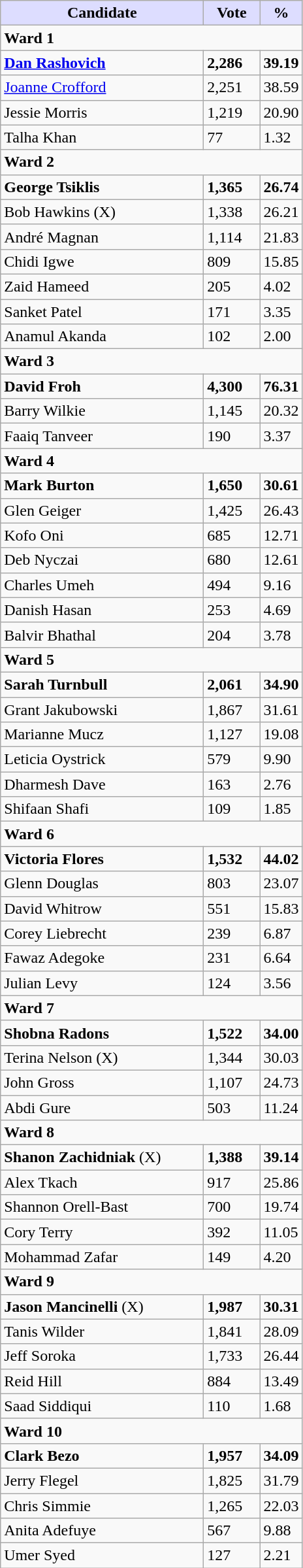<table class="wikitable">
<tr>
<th style="background:#ddf; width:200px;">Candidate</th>
<th style="background:#ddf; width:50px;">Vote</th>
<th style="background:#ddf; width:30px;">%</th>
</tr>
<tr>
<td colspan="3"><strong>Ward 1</strong></td>
</tr>
<tr>
<td><strong><a href='#'>Dan Rashovich</a></strong></td>
<td><strong>2,286</strong></td>
<td><strong>39.19</strong></td>
</tr>
<tr>
<td><a href='#'>Joanne Crofford</a></td>
<td>2,251</td>
<td>38.59</td>
</tr>
<tr>
<td>Jessie Morris</td>
<td>1,219</td>
<td>20.90</td>
</tr>
<tr>
<td>Talha Khan</td>
<td>77</td>
<td>1.32</td>
</tr>
<tr>
<td colspan="3"><strong>Ward 2</strong></td>
</tr>
<tr>
<td><strong>George Tsiklis</strong></td>
<td><strong>1,365</strong></td>
<td><strong>26.74</strong></td>
</tr>
<tr>
<td>Bob Hawkins (X)</td>
<td>1,338</td>
<td>26.21</td>
</tr>
<tr>
<td>André Magnan</td>
<td>1,114</td>
<td>21.83</td>
</tr>
<tr>
<td>Chidi Igwe</td>
<td>809</td>
<td>15.85</td>
</tr>
<tr>
<td>Zaid Hameed</td>
<td>205</td>
<td>4.02</td>
</tr>
<tr>
<td>Sanket Patel</td>
<td>171</td>
<td>3.35</td>
</tr>
<tr>
<td>Anamul Akanda</td>
<td>102</td>
<td>2.00</td>
</tr>
<tr>
<td colspan="3"><strong>Ward 3</strong></td>
</tr>
<tr>
<td><strong>David Froh</strong></td>
<td><strong>4,300</strong></td>
<td><strong>76.31</strong></td>
</tr>
<tr>
<td>Barry Wilkie</td>
<td>1,145</td>
<td>20.32</td>
</tr>
<tr>
<td>Faaiq Tanveer</td>
<td>190</td>
<td>3.37</td>
</tr>
<tr>
<td colspan="3"><strong>Ward 4</strong></td>
</tr>
<tr>
<td><strong>Mark Burton</strong></td>
<td><strong>1,650</strong></td>
<td><strong>30.61</strong></td>
</tr>
<tr>
<td>Glen Geiger</td>
<td>1,425</td>
<td>26.43</td>
</tr>
<tr>
<td>Kofo Oni</td>
<td>685</td>
<td>12.71</td>
</tr>
<tr>
<td>Deb Nyczai</td>
<td>680</td>
<td>12.61</td>
</tr>
<tr>
<td>Charles Umeh</td>
<td>494</td>
<td>9.16</td>
</tr>
<tr>
<td>Danish Hasan</td>
<td>253</td>
<td>4.69</td>
</tr>
<tr>
<td>Balvir Bhathal</td>
<td>204</td>
<td>3.78</td>
</tr>
<tr>
<td colspan="3"><strong>Ward 5</strong></td>
</tr>
<tr>
<td><strong>Sarah Turnbull</strong></td>
<td><strong>2,061</strong></td>
<td><strong>34.90</strong></td>
</tr>
<tr>
<td>Grant Jakubowski</td>
<td>1,867</td>
<td>31.61</td>
</tr>
<tr>
<td>Marianne Mucz</td>
<td>1,127</td>
<td>19.08</td>
</tr>
<tr>
<td>Leticia Oystrick</td>
<td>579</td>
<td>9.90</td>
</tr>
<tr>
<td>Dharmesh Dave</td>
<td>163</td>
<td>2.76</td>
</tr>
<tr>
<td>Shifaan Shafi</td>
<td>109</td>
<td>1.85</td>
</tr>
<tr>
<td colspan="3"><strong>Ward 6</strong></td>
</tr>
<tr>
<td><strong>Victoria Flores</strong></td>
<td><strong>1,532</strong></td>
<td><strong>44.02</strong></td>
</tr>
<tr>
<td>Glenn Douglas</td>
<td>803</td>
<td>23.07</td>
</tr>
<tr>
<td>David Whitrow</td>
<td>551</td>
<td>15.83</td>
</tr>
<tr>
<td>Corey Liebrecht</td>
<td>239</td>
<td>6.87</td>
</tr>
<tr>
<td>Fawaz Adegoke</td>
<td>231</td>
<td>6.64</td>
</tr>
<tr>
<td>Julian Levy</td>
<td>124</td>
<td>3.56</td>
</tr>
<tr>
<td colspan="3"><strong>Ward 7</strong></td>
</tr>
<tr>
<td><strong>Shobna Radons</strong></td>
<td><strong>1,522</strong></td>
<td><strong>34.00</strong></td>
</tr>
<tr>
<td>Terina Nelson (X)</td>
<td>1,344</td>
<td>30.03</td>
</tr>
<tr>
<td>John Gross</td>
<td>1,107</td>
<td>24.73</td>
</tr>
<tr>
<td>Abdi Gure</td>
<td>503</td>
<td>11.24</td>
</tr>
<tr>
<td colspan="3"><strong>Ward 8</strong></td>
</tr>
<tr>
<td><strong>Shanon Zachidniak</strong> (X)</td>
<td><strong>1,388</strong></td>
<td><strong>39.14</strong></td>
</tr>
<tr>
<td>Alex Tkach</td>
<td>917</td>
<td>25.86</td>
</tr>
<tr>
<td>Shannon Orell-Bast</td>
<td>700</td>
<td>19.74</td>
</tr>
<tr>
<td>Cory Terry</td>
<td>392</td>
<td>11.05</td>
</tr>
<tr>
<td>Mohammad Zafar</td>
<td>149</td>
<td>4.20</td>
</tr>
<tr>
<td colspan="3"><strong>Ward 9</strong></td>
</tr>
<tr>
<td><strong>Jason Mancinelli</strong> (X)</td>
<td><strong>1,987</strong></td>
<td><strong>30.31</strong></td>
</tr>
<tr>
<td>Tanis Wilder</td>
<td>1,841</td>
<td>28.09</td>
</tr>
<tr>
<td>Jeff Soroka</td>
<td>1,733</td>
<td>26.44</td>
</tr>
<tr>
<td>Reid Hill</td>
<td>884</td>
<td>13.49</td>
</tr>
<tr>
<td>Saad Siddiqui</td>
<td>110</td>
<td>1.68</td>
</tr>
<tr>
<td colspan="3"><strong>Ward 10</strong></td>
</tr>
<tr>
<td><strong>Clark Bezo</strong></td>
<td><strong>1,957</strong></td>
<td><strong>34.09</strong></td>
</tr>
<tr>
<td>Jerry Flegel</td>
<td>1,825</td>
<td>31.79</td>
</tr>
<tr>
<td>Chris Simmie</td>
<td>1,265</td>
<td>22.03</td>
</tr>
<tr>
<td>Anita Adefuye</td>
<td>567</td>
<td>9.88</td>
</tr>
<tr>
<td>Umer Syed</td>
<td>127</td>
<td>2.21</td>
</tr>
</table>
